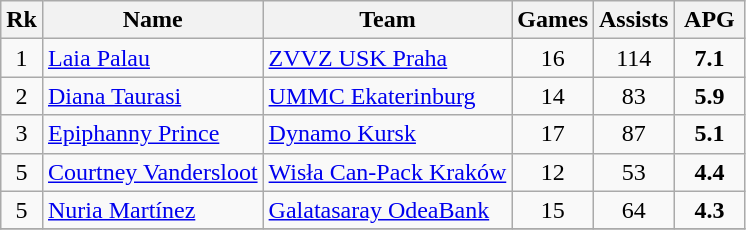<table class="wikitable" style="text-align: center;">
<tr>
<th>Rk</th>
<th>Name</th>
<th>Team</th>
<th>Games</th>
<th>Assists</th>
<th width=40>APG</th>
</tr>
<tr>
<td>1</td>
<td align="left"> <a href='#'>Laia Palau</a></td>
<td align="left"> <a href='#'>ZVVZ USK Praha</a></td>
<td>16</td>
<td>114</td>
<td><strong>7.1</strong></td>
</tr>
<tr>
<td>2</td>
<td align="left"> <a href='#'>Diana Taurasi</a></td>
<td align="left"> <a href='#'>UMMC Ekaterinburg</a></td>
<td>14</td>
<td>83</td>
<td><strong>5.9</strong></td>
</tr>
<tr>
<td>3</td>
<td align="left"> <a href='#'>Epiphanny Prince</a></td>
<td align="left"> <a href='#'>Dynamo Kursk</a></td>
<td>17</td>
<td>87</td>
<td><strong>5.1</strong></td>
</tr>
<tr>
<td>5</td>
<td align="left"> <a href='#'>Courtney Vandersloot</a></td>
<td align="left"> <a href='#'>Wisła Can-Pack Kraków</a></td>
<td>12</td>
<td>53</td>
<td><strong>4.4</strong></td>
</tr>
<tr>
<td>5</td>
<td align="left"> <a href='#'>Nuria Martínez</a></td>
<td align="left"> <a href='#'>Galatasaray OdeaBank</a></td>
<td>15</td>
<td>64</td>
<td><strong>4.3</strong></td>
</tr>
<tr>
</tr>
</table>
